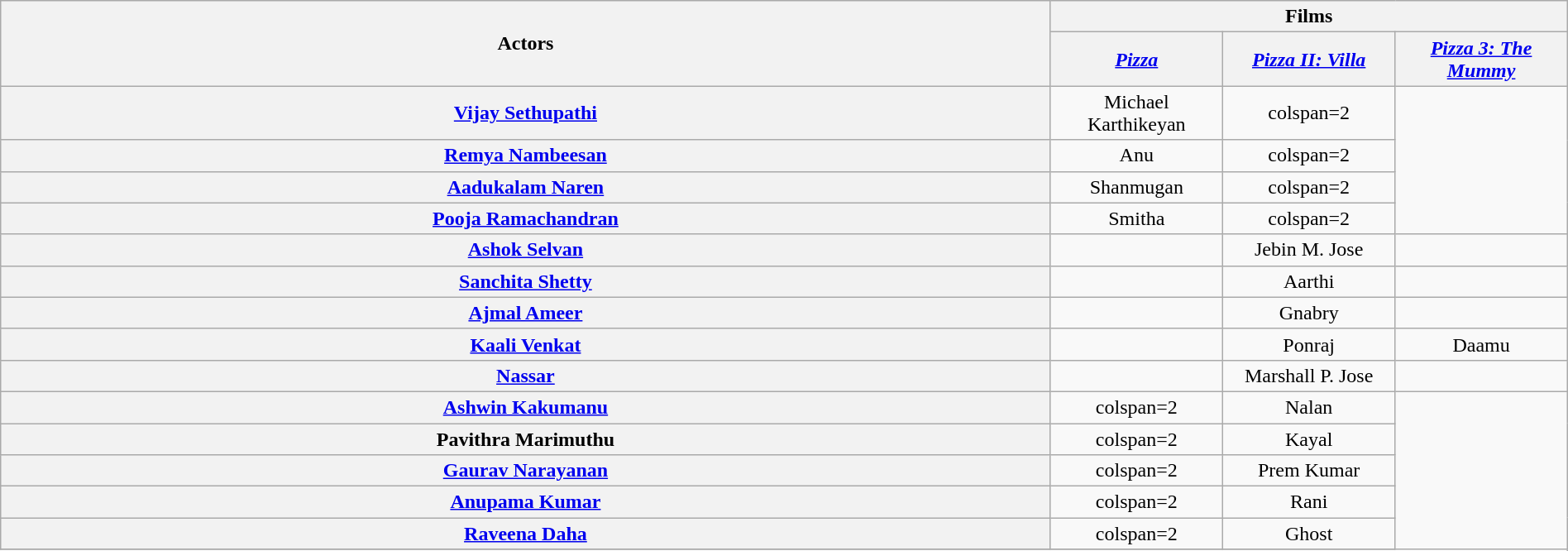<table class="wikitable" style="text-align:center; width:100%;">
<tr>
<th scope="col" rowspan="2" style="text-align:center;">Actors</th>
<th colspan="3" scope="col" style="text-align:center:">Films</th>
</tr>
<tr>
<th scope="col" style="width:11%"><em><a href='#'>Pizza</a></em></th>
<th scope="col" style="width:11%"><em><a href='#'>Pizza II: Villa</a></em></th>
<th scope="col" style="width:11%"><em><a href='#'>Pizza 3: The Mummy</a></em></th>
</tr>
<tr>
<th><a href='#'>Vijay Sethupathi</a></th>
<td>Michael Karthikeyan</td>
<td>colspan=2 </td>
</tr>
<tr>
<th><a href='#'>Remya Nambeesan</a></th>
<td>Anu</td>
<td>colspan=2 </td>
</tr>
<tr>
<th><a href='#'>Aadukalam Naren</a></th>
<td>Shanmugan</td>
<td>colspan=2 </td>
</tr>
<tr>
<th><a href='#'>Pooja Ramachandran</a></th>
<td>Smitha</td>
<td>colspan=2 </td>
</tr>
<tr>
<th><a href='#'>Ashok Selvan</a></th>
<td></td>
<td>Jebin M. Jose</td>
<td></td>
</tr>
<tr>
<th><a href='#'>Sanchita Shetty</a></th>
<td></td>
<td>Aarthi</td>
<td></td>
</tr>
<tr>
<th><a href='#'>Ajmal Ameer</a></th>
<td></td>
<td>Gnabry</td>
<td></td>
</tr>
<tr>
<th><a href='#'>Kaali Venkat</a></th>
<td></td>
<td>Ponraj</td>
<td>Daamu</td>
</tr>
<tr>
<th><a href='#'>Nassar</a></th>
<td></td>
<td>Marshall P. Jose</td>
<td></td>
</tr>
<tr>
<th><a href='#'>Ashwin Kakumanu</a></th>
<td>colspan=2 </td>
<td>Nalan</td>
</tr>
<tr>
<th>Pavithra Marimuthu</th>
<td>colspan=2 </td>
<td>Kayal</td>
</tr>
<tr>
<th><a href='#'>Gaurav Narayanan</a></th>
<td>colspan=2 </td>
<td>Prem Kumar</td>
</tr>
<tr>
<th><a href='#'>Anupama Kumar</a></th>
<td>colspan=2 </td>
<td>Rani</td>
</tr>
<tr>
<th><a href='#'>Raveena Daha</a></th>
<td>colspan=2 </td>
<td>Ghost</td>
</tr>
<tr>
</tr>
</table>
